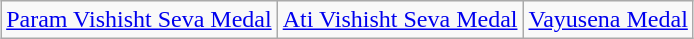<table class="wikitable" style="margin:1em auto; text-align:center;">
<tr>
<td style="text-align:center;"><a href='#'>Param Vishisht Seva Medal</a></td>
<td style="text-align:center;"><a href='#'>Ati Vishisht Seva Medal</a></td>
<td style="text-align:center;"><a href='#'>Vayusena Medal</a></td>
</tr>
</table>
